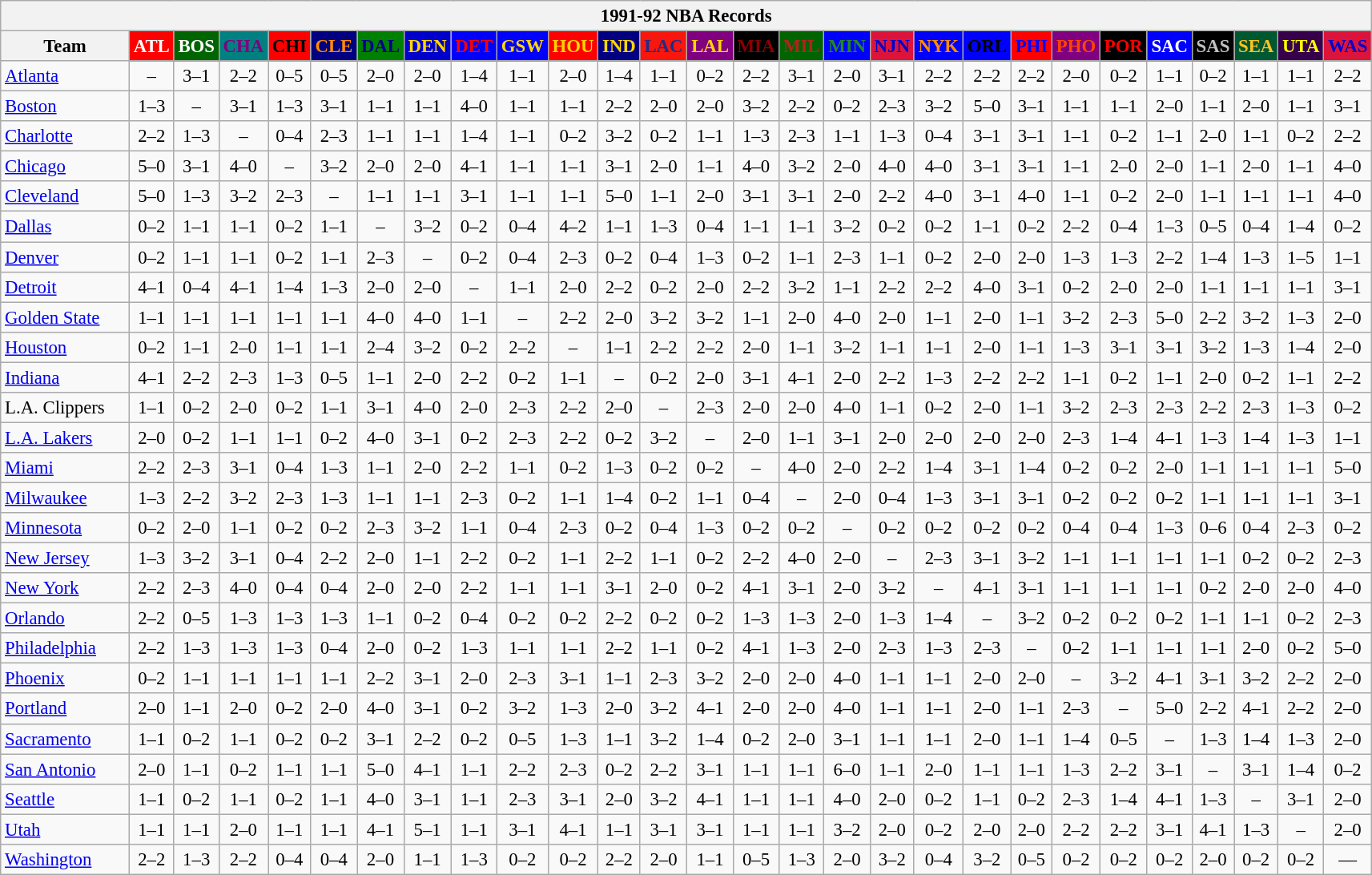<table class="wikitable" style="font-size:95%; text-align:center;">
<tr>
<th colspan=28>1991-92 NBA Records</th>
</tr>
<tr>
<th width=100>Team</th>
<th style="background:#FF0000;color:#FFFFFF;width=35">ATL</th>
<th style="background:#006400;color:#FFFFFF;width=35">BOS</th>
<th style="background:#008080;color:#800080;width=35">CHA</th>
<th style="background:#FF0000;color:#000000;width=35">CHI</th>
<th style="background:#000080;color:#FF8C00;width=35">CLE</th>
<th style="background:#008000;color:#00008B;width=35">DAL</th>
<th style="background:#0000CD;color:#FFD700;width=35">DEN</th>
<th style="background:#0000FF;color:#FF0000;width=35">DET</th>
<th style="background:#0000FF;color:#FFD700;width=35">GSW</th>
<th style="background:#FF0000;color:#FFD700;width=35">HOU</th>
<th style="background:#000080;color:#FFD700;width=35">IND</th>
<th style="background:#F9160D;color:#1A2E8B;width=35">LAC</th>
<th style="background:#800080;color:#FFD700;width=35">LAL</th>
<th style="background:#000000;color:#8B0000;width=35">MIA</th>
<th style="background:#006400;color:#B22222;width=35">MIL</th>
<th style="background:#0000FF;color:#228B22;width=35">MIN</th>
<th style="background:#DC143C;color:#0000CD;width=35">NJN</th>
<th style="background:#0000FF;color:#FF8C00;width=35">NYK</th>
<th style="background:#0000FF;color:#000000;width=35">ORL</th>
<th style="background:#FF0000;color:#0000FF;width=35">PHI</th>
<th style="background:#800080;color:#FF4500;width=35">PHO</th>
<th style="background:#000000;color:#FF0000;width=35">POR</th>
<th style="background:#0000FF;color:#FFFFFF;width=35">SAC</th>
<th style="background:#000000;color:#C0C0C0;width=35">SAS</th>
<th style="background:#005831;color:#FFC322;width=35">SEA</th>
<th style="background:#36004A;color:#FFFF00;width=35">UTA</th>
<th style="background:#DC143C;color:#0000CD;width=35">WAS</th>
</tr>
<tr>
<td style="text-align:left;"><a href='#'>Atlanta</a></td>
<td>–</td>
<td>3–1</td>
<td>2–2</td>
<td>0–5</td>
<td>0–5</td>
<td>2–0</td>
<td>2–0</td>
<td>1–4</td>
<td>1–1</td>
<td>2–0</td>
<td>1–4</td>
<td>1–1</td>
<td>0–2</td>
<td>2–2</td>
<td>3–1</td>
<td>2–0</td>
<td>3–1</td>
<td>2–2</td>
<td>2–2</td>
<td>2–2</td>
<td>2–0</td>
<td>0–2</td>
<td>1–1</td>
<td>0–2</td>
<td>1–1</td>
<td>1–1</td>
<td>2–2</td>
</tr>
<tr>
<td style="text-align:left;"><a href='#'>Boston</a></td>
<td>1–3</td>
<td>–</td>
<td>3–1</td>
<td>1–3</td>
<td>3–1</td>
<td>1–1</td>
<td>1–1</td>
<td>4–0</td>
<td>1–1</td>
<td>1–1</td>
<td>2–2</td>
<td>2–0</td>
<td>2–0</td>
<td>3–2</td>
<td>2–2</td>
<td>0–2</td>
<td>2–3</td>
<td>3–2</td>
<td>5–0</td>
<td>3–1</td>
<td>1–1</td>
<td>1–1</td>
<td>2–0</td>
<td>1–1</td>
<td>2–0</td>
<td>1–1</td>
<td>3–1</td>
</tr>
<tr>
<td style="text-align:left;"><a href='#'>Charlotte</a></td>
<td>2–2</td>
<td>1–3</td>
<td>–</td>
<td>0–4</td>
<td>2–3</td>
<td>1–1</td>
<td>1–1</td>
<td>1–4</td>
<td>1–1</td>
<td>0–2</td>
<td>3–2</td>
<td>0–2</td>
<td>1–1</td>
<td>1–3</td>
<td>2–3</td>
<td>1–1</td>
<td>1–3</td>
<td>0–4</td>
<td>3–1</td>
<td>3–1</td>
<td>1–1</td>
<td>0–2</td>
<td>1–1</td>
<td>2–0</td>
<td>1–1</td>
<td>0–2</td>
<td>2–2</td>
</tr>
<tr>
<td style="text-align:left;"><a href='#'>Chicago</a></td>
<td>5–0</td>
<td>3–1</td>
<td>4–0</td>
<td>–</td>
<td>3–2</td>
<td>2–0</td>
<td>2–0</td>
<td>4–1</td>
<td>1–1</td>
<td>1–1</td>
<td>3–1</td>
<td>2–0</td>
<td>1–1</td>
<td>4–0</td>
<td>3–2</td>
<td>2–0</td>
<td>4–0</td>
<td>4–0</td>
<td>3–1</td>
<td>3–1</td>
<td>1–1</td>
<td>2–0</td>
<td>2–0</td>
<td>1–1</td>
<td>2–0</td>
<td>1–1</td>
<td>4–0</td>
</tr>
<tr>
<td style="text-align:left;"><a href='#'>Cleveland</a></td>
<td>5–0</td>
<td>1–3</td>
<td>3–2</td>
<td>2–3</td>
<td>–</td>
<td>1–1</td>
<td>1–1</td>
<td>3–1</td>
<td>1–1</td>
<td>1–1</td>
<td>5–0</td>
<td>1–1</td>
<td>2–0</td>
<td>3–1</td>
<td>3–1</td>
<td>2–0</td>
<td>2–2</td>
<td>4–0</td>
<td>3–1</td>
<td>4–0</td>
<td>1–1</td>
<td>0–2</td>
<td>2–0</td>
<td>1–1</td>
<td>1–1</td>
<td>1–1</td>
<td>4–0</td>
</tr>
<tr>
<td style="text-align:left;"><a href='#'>Dallas</a></td>
<td>0–2</td>
<td>1–1</td>
<td>1–1</td>
<td>0–2</td>
<td>1–1</td>
<td>–</td>
<td>3–2</td>
<td>0–2</td>
<td>0–4</td>
<td>4–2</td>
<td>1–1</td>
<td>1–3</td>
<td>0–4</td>
<td>1–1</td>
<td>1–1</td>
<td>3–2</td>
<td>0–2</td>
<td>0–2</td>
<td>1–1</td>
<td>0–2</td>
<td>2–2</td>
<td>0–4</td>
<td>1–3</td>
<td>0–5</td>
<td>0–4</td>
<td>1–4</td>
<td>0–2</td>
</tr>
<tr>
<td style="text-align:left;"><a href='#'>Denver</a></td>
<td>0–2</td>
<td>1–1</td>
<td>1–1</td>
<td>0–2</td>
<td>1–1</td>
<td>2–3</td>
<td>–</td>
<td>0–2</td>
<td>0–4</td>
<td>2–3</td>
<td>0–2</td>
<td>0–4</td>
<td>1–3</td>
<td>0–2</td>
<td>1–1</td>
<td>2–3</td>
<td>1–1</td>
<td>0–2</td>
<td>2–0</td>
<td>2–0</td>
<td>1–3</td>
<td>1–3</td>
<td>2–2</td>
<td>1–4</td>
<td>1–3</td>
<td>1–5</td>
<td>1–1</td>
</tr>
<tr>
<td style="text-align:left;"><a href='#'>Detroit</a></td>
<td>4–1</td>
<td>0–4</td>
<td>4–1</td>
<td>1–4</td>
<td>1–3</td>
<td>2–0</td>
<td>2–0</td>
<td>–</td>
<td>1–1</td>
<td>2–0</td>
<td>2–2</td>
<td>0–2</td>
<td>2–0</td>
<td>2–2</td>
<td>3–2</td>
<td>1–1</td>
<td>2–2</td>
<td>2–2</td>
<td>4–0</td>
<td>3–1</td>
<td>0–2</td>
<td>2–0</td>
<td>2–0</td>
<td>1–1</td>
<td>1–1</td>
<td>1–1</td>
<td>3–1</td>
</tr>
<tr>
<td style="text-align:left;"><a href='#'>Golden State</a></td>
<td>1–1</td>
<td>1–1</td>
<td>1–1</td>
<td>1–1</td>
<td>1–1</td>
<td>4–0</td>
<td>4–0</td>
<td>1–1</td>
<td>–</td>
<td>2–2</td>
<td>2–0</td>
<td>3–2</td>
<td>3–2</td>
<td>1–1</td>
<td>2–0</td>
<td>4–0</td>
<td>2–0</td>
<td>1–1</td>
<td>2–0</td>
<td>1–1</td>
<td>3–2</td>
<td>2–3</td>
<td>5–0</td>
<td>2–2</td>
<td>3–2</td>
<td>1–3</td>
<td>2–0</td>
</tr>
<tr>
<td style="text-align:left;"><a href='#'>Houston</a></td>
<td>0–2</td>
<td>1–1</td>
<td>2–0</td>
<td>1–1</td>
<td>1–1</td>
<td>2–4</td>
<td>3–2</td>
<td>0–2</td>
<td>2–2</td>
<td>–</td>
<td>1–1</td>
<td>2–2</td>
<td>2–2</td>
<td>2–0</td>
<td>1–1</td>
<td>3–2</td>
<td>1–1</td>
<td>1–1</td>
<td>2–0</td>
<td>1–1</td>
<td>1–3</td>
<td>3–1</td>
<td>3–1</td>
<td>3–2</td>
<td>1–3</td>
<td>1–4</td>
<td>2–0</td>
</tr>
<tr>
<td style="text-align:left;"><a href='#'>Indiana</a></td>
<td>4–1</td>
<td>2–2</td>
<td>2–3</td>
<td>1–3</td>
<td>0–5</td>
<td>1–1</td>
<td>2–0</td>
<td>2–2</td>
<td>0–2</td>
<td>1–1</td>
<td>–</td>
<td>0–2</td>
<td>2–0</td>
<td>3–1</td>
<td>4–1</td>
<td>2–0</td>
<td>2–2</td>
<td>1–3</td>
<td>2–2</td>
<td>2–2</td>
<td>1–1</td>
<td>0–2</td>
<td>1–1</td>
<td>2–0</td>
<td>0–2</td>
<td>1–1</td>
<td>2–2</td>
</tr>
<tr>
<td style="text-align:left;">L.A. Clippers</td>
<td>1–1</td>
<td>0–2</td>
<td>2–0</td>
<td>0–2</td>
<td>1–1</td>
<td>3–1</td>
<td>4–0</td>
<td>2–0</td>
<td>2–3</td>
<td>2–2</td>
<td>2–0</td>
<td>–</td>
<td>2–3</td>
<td>2–0</td>
<td>2–0</td>
<td>4–0</td>
<td>1–1</td>
<td>0–2</td>
<td>2–0</td>
<td>1–1</td>
<td>3–2</td>
<td>2–3</td>
<td>2–3</td>
<td>2–2</td>
<td>2–3</td>
<td>1–3</td>
<td>0–2</td>
</tr>
<tr>
<td style="text-align:left;"><a href='#'>L.A. Lakers</a></td>
<td>2–0</td>
<td>0–2</td>
<td>1–1</td>
<td>1–1</td>
<td>0–2</td>
<td>4–0</td>
<td>3–1</td>
<td>0–2</td>
<td>2–3</td>
<td>2–2</td>
<td>0–2</td>
<td>3–2</td>
<td>–</td>
<td>2–0</td>
<td>1–1</td>
<td>3–1</td>
<td>2–0</td>
<td>2–0</td>
<td>2–0</td>
<td>2–0</td>
<td>2–3</td>
<td>1–4</td>
<td>4–1</td>
<td>1–3</td>
<td>1–4</td>
<td>1–3</td>
<td>1–1</td>
</tr>
<tr>
<td style="text-align:left;"><a href='#'>Miami</a></td>
<td>2–2</td>
<td>2–3</td>
<td>3–1</td>
<td>0–4</td>
<td>1–3</td>
<td>1–1</td>
<td>2–0</td>
<td>2–2</td>
<td>1–1</td>
<td>0–2</td>
<td>1–3</td>
<td>0–2</td>
<td>0–2</td>
<td>–</td>
<td>4–0</td>
<td>2–0</td>
<td>2–2</td>
<td>1–4</td>
<td>3–1</td>
<td>1–4</td>
<td>0–2</td>
<td>0–2</td>
<td>2–0</td>
<td>1–1</td>
<td>1–1</td>
<td>1–1</td>
<td>5–0</td>
</tr>
<tr>
<td style="text-align:left;"><a href='#'>Milwaukee</a></td>
<td>1–3</td>
<td>2–2</td>
<td>3–2</td>
<td>2–3</td>
<td>1–3</td>
<td>1–1</td>
<td>1–1</td>
<td>2–3</td>
<td>0–2</td>
<td>1–1</td>
<td>1–4</td>
<td>0–2</td>
<td>1–1</td>
<td>0–4</td>
<td>–</td>
<td>2–0</td>
<td>0–4</td>
<td>1–3</td>
<td>3–1</td>
<td>3–1</td>
<td>0–2</td>
<td>0–2</td>
<td>0–2</td>
<td>1–1</td>
<td>1–1</td>
<td>1–1</td>
<td>3–1</td>
</tr>
<tr>
<td style="text-align:left;"><a href='#'>Minnesota</a></td>
<td>0–2</td>
<td>2–0</td>
<td>1–1</td>
<td>0–2</td>
<td>0–2</td>
<td>2–3</td>
<td>3–2</td>
<td>1–1</td>
<td>0–4</td>
<td>2–3</td>
<td>0–2</td>
<td>0–4</td>
<td>1–3</td>
<td>0–2</td>
<td>0–2</td>
<td>–</td>
<td>0–2</td>
<td>0–2</td>
<td>0–2</td>
<td>0–2</td>
<td>0–4</td>
<td>0–4</td>
<td>1–3</td>
<td>0–6</td>
<td>0–4</td>
<td>2–3</td>
<td>0–2</td>
</tr>
<tr>
<td style="text-align:left;"><a href='#'>New Jersey</a></td>
<td>1–3</td>
<td>3–2</td>
<td>3–1</td>
<td>0–4</td>
<td>2–2</td>
<td>2–0</td>
<td>1–1</td>
<td>2–2</td>
<td>0–2</td>
<td>1–1</td>
<td>2–2</td>
<td>1–1</td>
<td>0–2</td>
<td>2–2</td>
<td>4–0</td>
<td>2–0</td>
<td>–</td>
<td>2–3</td>
<td>3–1</td>
<td>3–2</td>
<td>1–1</td>
<td>1–1</td>
<td>1–1</td>
<td>1–1</td>
<td>0–2</td>
<td>0–2</td>
<td>2–3</td>
</tr>
<tr>
<td style="text-align:left;"><a href='#'>New York</a></td>
<td>2–2</td>
<td>2–3</td>
<td>4–0</td>
<td>0–4</td>
<td>0–4</td>
<td>2–0</td>
<td>2–0</td>
<td>2–2</td>
<td>1–1</td>
<td>1–1</td>
<td>3–1</td>
<td>2–0</td>
<td>0–2</td>
<td>4–1</td>
<td>3–1</td>
<td>2–0</td>
<td>3–2</td>
<td>–</td>
<td>4–1</td>
<td>3–1</td>
<td>1–1</td>
<td>1–1</td>
<td>1–1</td>
<td>0–2</td>
<td>2–0</td>
<td>2–0</td>
<td>4–0</td>
</tr>
<tr>
<td style="text-align:left;"><a href='#'>Orlando</a></td>
<td>2–2</td>
<td>0–5</td>
<td>1–3</td>
<td>1–3</td>
<td>1–3</td>
<td>1–1</td>
<td>0–2</td>
<td>0–4</td>
<td>0–2</td>
<td>0–2</td>
<td>2–2</td>
<td>0–2</td>
<td>0–2</td>
<td>1–3</td>
<td>1–3</td>
<td>2–0</td>
<td>1–3</td>
<td>1–4</td>
<td>–</td>
<td>3–2</td>
<td>0–2</td>
<td>0–2</td>
<td>0–2</td>
<td>1–1</td>
<td>1–1</td>
<td>0–2</td>
<td>2–3</td>
</tr>
<tr>
<td style="text-align:left;"><a href='#'>Philadelphia</a></td>
<td>2–2</td>
<td>1–3</td>
<td>1–3</td>
<td>1–3</td>
<td>0–4</td>
<td>2–0</td>
<td>0–2</td>
<td>1–3</td>
<td>1–1</td>
<td>1–1</td>
<td>2–2</td>
<td>1–1</td>
<td>0–2</td>
<td>4–1</td>
<td>1–3</td>
<td>2–0</td>
<td>2–3</td>
<td>1–3</td>
<td>2–3</td>
<td>–</td>
<td>0–2</td>
<td>1–1</td>
<td>1–1</td>
<td>1–1</td>
<td>2–0</td>
<td>0–2</td>
<td>5–0</td>
</tr>
<tr>
<td style="text-align:left;"><a href='#'>Phoenix</a></td>
<td>0–2</td>
<td>1–1</td>
<td>1–1</td>
<td>1–1</td>
<td>1–1</td>
<td>2–2</td>
<td>3–1</td>
<td>2–0</td>
<td>2–3</td>
<td>3–1</td>
<td>1–1</td>
<td>2–3</td>
<td>3–2</td>
<td>2–0</td>
<td>2–0</td>
<td>4–0</td>
<td>1–1</td>
<td>1–1</td>
<td>2–0</td>
<td>2–0</td>
<td>–</td>
<td>3–2</td>
<td>4–1</td>
<td>3–1</td>
<td>3–2</td>
<td>2–2</td>
<td>2–0</td>
</tr>
<tr>
<td style="text-align:left;"><a href='#'>Portland</a></td>
<td>2–0</td>
<td>1–1</td>
<td>2–0</td>
<td>0–2</td>
<td>2–0</td>
<td>4–0</td>
<td>3–1</td>
<td>0–2</td>
<td>3–2</td>
<td>1–3</td>
<td>2–0</td>
<td>3–2</td>
<td>4–1</td>
<td>2–0</td>
<td>2–0</td>
<td>4–0</td>
<td>1–1</td>
<td>1–1</td>
<td>2–0</td>
<td>1–1</td>
<td>2–3</td>
<td>–</td>
<td>5–0</td>
<td>2–2</td>
<td>4–1</td>
<td>2–2</td>
<td>2–0</td>
</tr>
<tr>
<td style="text-align:left;"><a href='#'>Sacramento</a></td>
<td>1–1</td>
<td>0–2</td>
<td>1–1</td>
<td>0–2</td>
<td>0–2</td>
<td>3–1</td>
<td>2–2</td>
<td>0–2</td>
<td>0–5</td>
<td>1–3</td>
<td>1–1</td>
<td>3–2</td>
<td>1–4</td>
<td>0–2</td>
<td>2–0</td>
<td>3–1</td>
<td>1–1</td>
<td>1–1</td>
<td>2–0</td>
<td>1–1</td>
<td>1–4</td>
<td>0–5</td>
<td>–</td>
<td>1–3</td>
<td>1–4</td>
<td>1–3</td>
<td>2–0</td>
</tr>
<tr>
<td style="text-align:left;"><a href='#'>San Antonio</a></td>
<td>2–0</td>
<td>1–1</td>
<td>0–2</td>
<td>1–1</td>
<td>1–1</td>
<td>5–0</td>
<td>4–1</td>
<td>1–1</td>
<td>2–2</td>
<td>2–3</td>
<td>0–2</td>
<td>2–2</td>
<td>3–1</td>
<td>1–1</td>
<td>1–1</td>
<td>6–0</td>
<td>1–1</td>
<td>2–0</td>
<td>1–1</td>
<td>1–1</td>
<td>1–3</td>
<td>2–2</td>
<td>3–1</td>
<td>–</td>
<td>3–1</td>
<td>1–4</td>
<td>0–2</td>
</tr>
<tr>
<td style="text-align:left;"><a href='#'>Seattle</a></td>
<td>1–1</td>
<td>0–2</td>
<td>1–1</td>
<td>0–2</td>
<td>1–1</td>
<td>4–0</td>
<td>3–1</td>
<td>1–1</td>
<td>2–3</td>
<td>3–1</td>
<td>2–0</td>
<td>3–2</td>
<td>4–1</td>
<td>1–1</td>
<td>1–1</td>
<td>4–0</td>
<td>2–0</td>
<td>0–2</td>
<td>1–1</td>
<td>0–2</td>
<td>2–3</td>
<td>1–4</td>
<td>4–1</td>
<td>1–3</td>
<td>–</td>
<td>3–1</td>
<td>2–0</td>
</tr>
<tr>
<td style="text-align:left;"><a href='#'>Utah</a></td>
<td>1–1</td>
<td>1–1</td>
<td>2–0</td>
<td>1–1</td>
<td>1–1</td>
<td>4–1</td>
<td>5–1</td>
<td>1–1</td>
<td>3–1</td>
<td>4–1</td>
<td>1–1</td>
<td>3–1</td>
<td>3–1</td>
<td>1–1</td>
<td>1–1</td>
<td>3–2</td>
<td>2–0</td>
<td>0–2</td>
<td>2–0</td>
<td>2–0</td>
<td>2–2</td>
<td>2–2</td>
<td>3–1</td>
<td>4–1</td>
<td>1–3</td>
<td>–</td>
<td>2–0</td>
</tr>
<tr>
<td style="text-align:left;"><a href='#'>Washington</a></td>
<td>2–2</td>
<td>1–3</td>
<td>2–2</td>
<td>0–4</td>
<td>0–4</td>
<td>2–0</td>
<td>1–1</td>
<td>1–3</td>
<td>0–2</td>
<td>0–2</td>
<td>2–2</td>
<td>2–0</td>
<td>1–1</td>
<td>0–5</td>
<td>1–3</td>
<td>2–0</td>
<td>3–2</td>
<td>0–4</td>
<td>3–2</td>
<td>0–5</td>
<td>0–2</td>
<td>0–2</td>
<td>0–2</td>
<td>2–0</td>
<td>0–2</td>
<td>0–2</td>
<td>—</td>
</tr>
</table>
